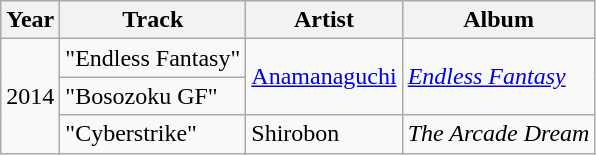<table class="wikitable">
<tr>
<th>Year</th>
<th>Track</th>
<th>Artist</th>
<th>Album</th>
</tr>
<tr>
<td rowspan="3">2014</td>
<td>"Endless Fantasy"</td>
<td rowspan="2"><a href='#'>Anamanaguchi</a></td>
<td rowspan="2"><em><a href='#'>Endless Fantasy</a></em></td>
</tr>
<tr>
<td>"Bosozoku GF"</td>
</tr>
<tr>
<td>"Cyberstrike"</td>
<td>Shirobon</td>
<td><em>The Arcade Dream</em></td>
</tr>
</table>
